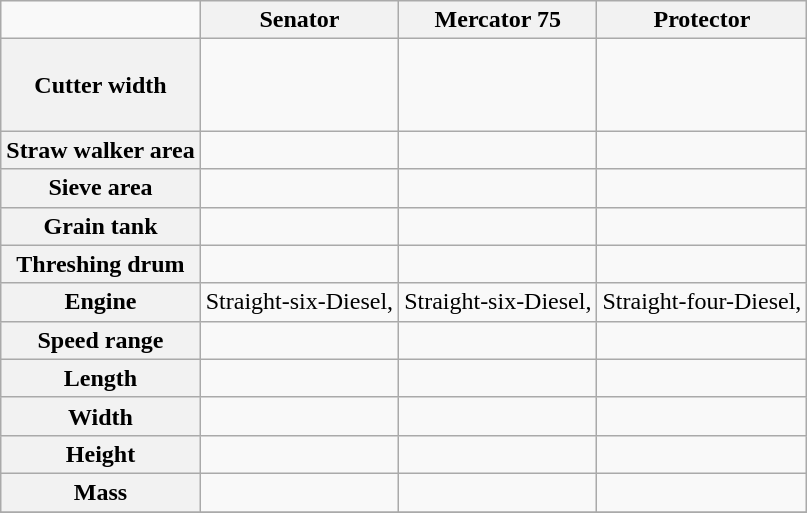<table class="wikitable">
<tr>
<td></td>
<th>Senator</th>
<th>Mercator 75</th>
<th>Protector</th>
</tr>
<tr>
<th>Cutter width</th>
<td><br><br><br></td>
<td></td>
<td><br></td>
</tr>
<tr>
<th>Straw walker area</th>
<td></td>
<td></td>
<td></td>
</tr>
<tr>
<th>Sieve area</th>
<td></td>
<td></td>
<td></td>
</tr>
<tr>
<th>Grain tank</th>
<td></td>
<td></td>
<td></td>
</tr>
<tr>
<th>Threshing drum</th>
<td></td>
<td></td>
<td></td>
</tr>
<tr>
<th>Engine</th>
<td>Straight-six-Diesel, </td>
<td>Straight-six-Diesel, </td>
<td>Straight-four-Diesel, </td>
</tr>
<tr>
<th>Speed range</th>
<td></td>
<td></td>
<td></td>
</tr>
<tr>
<th>Length</th>
<td></td>
<td></td>
<td></td>
</tr>
<tr>
<th>Width</th>
<td></td>
<td></td>
<td></td>
</tr>
<tr>
<th>Height</th>
<td></td>
<td></td>
<td></td>
</tr>
<tr>
<th>Mass</th>
<td></td>
<td></td>
<td></td>
</tr>
<tr>
</tr>
</table>
